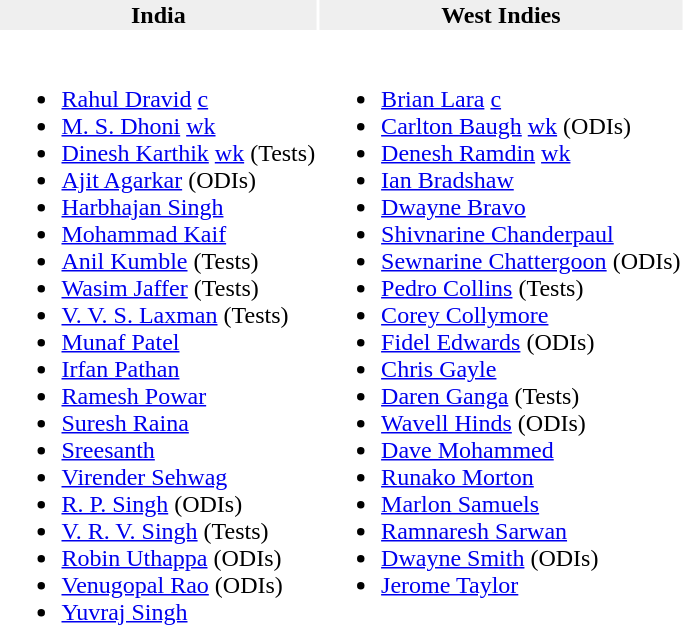<table>
<tr bgcolor="#efefef">
<th>India</th>
<th>West Indies</th>
</tr>
<tr valign="top">
<td><br><ul><li><a href='#'>Rahul Dravid</a> <a href='#'>c</a></li><li><a href='#'>M. S. Dhoni</a> <a href='#'>wk</a></li><li><a href='#'>Dinesh Karthik</a> <a href='#'>wk</a> (Tests)</li><li><a href='#'>Ajit Agarkar</a> (ODIs)</li><li><a href='#'>Harbhajan Singh</a></li><li><a href='#'>Mohammad Kaif</a></li><li><a href='#'>Anil Kumble</a> (Tests)</li><li><a href='#'>Wasim Jaffer</a> (Tests)</li><li><a href='#'>V. V. S. Laxman</a> (Tests)</li><li><a href='#'>Munaf Patel</a></li><li><a href='#'>Irfan Pathan</a></li><li><a href='#'>Ramesh Powar</a></li><li><a href='#'>Suresh Raina</a></li><li><a href='#'>Sreesanth</a></li><li><a href='#'>Virender Sehwag</a></li><li><a href='#'>R. P. Singh</a> (ODIs)</li><li><a href='#'>V. R. V. Singh</a> (Tests)</li><li><a href='#'>Robin Uthappa</a> (ODIs)</li><li><a href='#'>Venugopal Rao</a> (ODIs)</li><li><a href='#'>Yuvraj Singh</a></li></ul></td>
<td><br><ul><li><a href='#'>Brian Lara</a> <a href='#'>c</a></li><li><a href='#'>Carlton Baugh</a> <a href='#'>wk</a> (ODIs)</li><li><a href='#'>Denesh Ramdin</a> <a href='#'>wk</a></li><li><a href='#'>Ian Bradshaw</a></li><li><a href='#'>Dwayne Bravo</a></li><li><a href='#'>Shivnarine Chanderpaul</a></li><li><a href='#'>Sewnarine Chattergoon</a> (ODIs)</li><li><a href='#'>Pedro Collins</a> (Tests)</li><li><a href='#'>Corey Collymore</a></li><li><a href='#'>Fidel Edwards</a> (ODIs)</li><li><a href='#'>Chris Gayle</a></li><li><a href='#'>Daren Ganga</a> (Tests)</li><li><a href='#'>Wavell Hinds</a> (ODIs)</li><li><a href='#'>Dave Mohammed</a></li><li><a href='#'>Runako Morton</a></li><li><a href='#'>Marlon Samuels</a></li><li><a href='#'>Ramnaresh Sarwan</a></li><li><a href='#'>Dwayne Smith</a> (ODIs)</li><li><a href='#'>Jerome Taylor</a></li></ul></td>
</tr>
<tr>
</tr>
</table>
